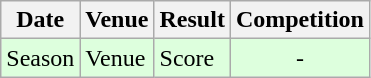<table class="wikitable">
<tr>
<th>Date</th>
<th>Venue</th>
<th>Result</th>
<th>Competition</th>
</tr>
<tr style="background: #ddffdd;">
<td>Season</td>
<td>Venue</td>
<td>Score</td>
<td align="center">-</td>
</tr>
</table>
